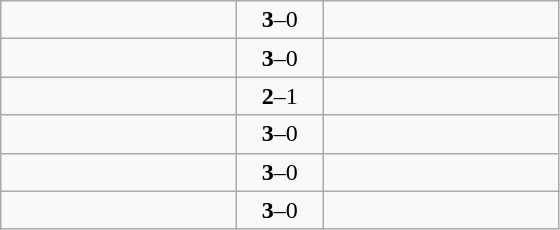<table class="wikitable">
<tr>
<td width=150><strong></strong></td>
<td style="width:50px" align=center><strong>3</strong>–0</td>
<td width=150></td>
</tr>
<tr>
<td width=150><strong></strong></td>
<td style="width:50px" align=center><strong>3</strong>–0</td>
<td width=150></td>
</tr>
<tr>
<td width=150><strong></strong></td>
<td style="width:50px" align=center><strong>2</strong>–1</td>
<td width=150></td>
</tr>
<tr>
<td width=150><strong></strong></td>
<td style="width:50px" align=center><strong>3</strong>–0</td>
<td width=150></td>
</tr>
<tr>
<td width=150><strong></strong></td>
<td style="width:50px" align=center><strong>3</strong>–0</td>
<td width=150></td>
</tr>
<tr>
<td width=150><strong></strong></td>
<td style="width:50px" align=center><strong>3</strong>–0</td>
<td width=150></td>
</tr>
</table>
